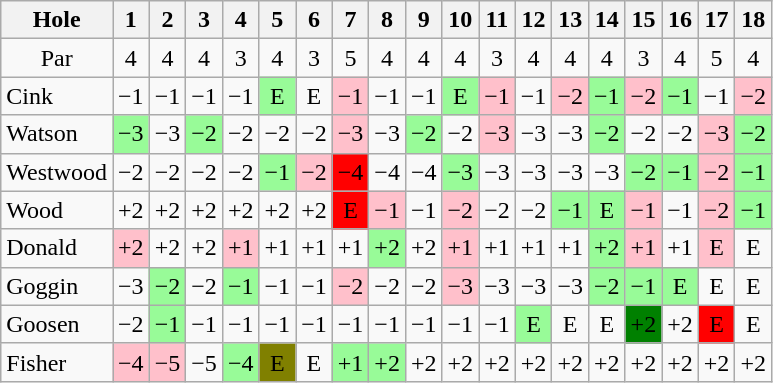<table class="wikitable" style="text-align:center">
<tr>
<th>Hole</th>
<th> 1 </th>
<th> 2 </th>
<th> 3 </th>
<th> 4 </th>
<th> 5 </th>
<th> 6 </th>
<th> 7 </th>
<th> 8 </th>
<th> 9 </th>
<th>10</th>
<th>11</th>
<th>12</th>
<th>13</th>
<th>14</th>
<th>15</th>
<th>16</th>
<th>17</th>
<th>18</th>
</tr>
<tr>
<td>Par</td>
<td>4</td>
<td>4</td>
<td>4</td>
<td>3</td>
<td>4</td>
<td>3</td>
<td>5</td>
<td>4</td>
<td>4</td>
<td>4</td>
<td>3</td>
<td>4</td>
<td>4</td>
<td>4</td>
<td>3</td>
<td>4</td>
<td>5</td>
<td>4</td>
</tr>
<tr>
<td align=left> Cink</td>
<td>−1</td>
<td>−1</td>
<td>−1</td>
<td>−1</td>
<td style="background: PaleGreen;">E</td>
<td>E</td>
<td style="background: Pink;">−1</td>
<td>−1</td>
<td>−1</td>
<td style="background: PaleGreen;">E</td>
<td style="background: Pink;">−1</td>
<td>−1</td>
<td style="background: Pink;">−2</td>
<td style="background: PaleGreen;">−1</td>
<td style="background: Pink;">−2</td>
<td style="background: PaleGreen;">−1</td>
<td>−1</td>
<td style="background: Pink;">−2</td>
</tr>
<tr>
<td align=left> Watson</td>
<td style="background: PaleGreen;">−3</td>
<td>−3</td>
<td style="background: PaleGreen;">−2</td>
<td>−2</td>
<td>−2</td>
<td>−2</td>
<td style="background: Pink;">−3</td>
<td>−3</td>
<td style="background: PaleGreen;">−2</td>
<td>−2</td>
<td style="background: Pink;">−3</td>
<td>−3</td>
<td>−3</td>
<td style="background: PaleGreen;">−2</td>
<td>−2</td>
<td>−2</td>
<td style="background: Pink;">−3</td>
<td style="background: PaleGreen;">−2</td>
</tr>
<tr>
<td align=left> Westwood</td>
<td>−2</td>
<td>−2</td>
<td>−2</td>
<td>−2</td>
<td style="background: PaleGreen;">−1</td>
<td style="background: Pink;">−2</td>
<td style="background: Red;">−4</td>
<td>−4</td>
<td>−4</td>
<td style="background: PaleGreen;">−3</td>
<td>−3</td>
<td>−3</td>
<td>−3</td>
<td>−3</td>
<td style="background: PaleGreen;">−2</td>
<td style="background: PaleGreen;">−1</td>
<td style="background: Pink;">−2</td>
<td style="background: PaleGreen;">−1</td>
</tr>
<tr>
<td align=left> Wood</td>
<td>+2</td>
<td>+2</td>
<td>+2</td>
<td>+2</td>
<td>+2</td>
<td>+2</td>
<td style="background: Red;">E</td>
<td style="background: Pink;">−1</td>
<td>−1</td>
<td style="background: Pink;">−2</td>
<td>−2</td>
<td>−2</td>
<td style="background: PaleGreen;">−1</td>
<td style="background: PaleGreen;">E</td>
<td style="background: Pink;">−1</td>
<td>−1</td>
<td style="background: Pink;">−2</td>
<td style="background: PaleGreen;">−1</td>
</tr>
<tr>
<td align=left> Donald</td>
<td style="background: Pink;">+2</td>
<td>+2</td>
<td>+2</td>
<td style="background: Pink;">+1</td>
<td>+1</td>
<td>+1</td>
<td>+1</td>
<td style="background: PaleGreen;">+2</td>
<td>+2</td>
<td style="background: Pink;">+1</td>
<td>+1</td>
<td>+1</td>
<td>+1</td>
<td style="background: PaleGreen;">+2</td>
<td style="background: Pink;">+1</td>
<td>+1</td>
<td style="background: Pink;">E</td>
<td>E</td>
</tr>
<tr>
<td align=left> Goggin</td>
<td>−3</td>
<td style="background: PaleGreen;">−2</td>
<td>−2</td>
<td style="background: PaleGreen;">−1</td>
<td>−1</td>
<td>−1</td>
<td style="background: Pink;">−2</td>
<td>−2</td>
<td>−2</td>
<td style="background: Pink;">−3</td>
<td>−3</td>
<td>−3</td>
<td>−3</td>
<td style="background: PaleGreen;">−2</td>
<td style="background: PaleGreen;">−1</td>
<td style="background: PaleGreen;">E</td>
<td>E</td>
<td>E</td>
</tr>
<tr>
<td align=left> Goosen</td>
<td>−2</td>
<td style="background: PaleGreen;">−1</td>
<td>−1</td>
<td>−1</td>
<td>−1</td>
<td>−1</td>
<td>−1</td>
<td>−1</td>
<td>−1</td>
<td>−1</td>
<td>−1</td>
<td style="background: PaleGreen;">E</td>
<td>E</td>
<td>E</td>
<td style="background: Green;">+2</td>
<td>+2</td>
<td style="background: Red;">E</td>
<td>E</td>
</tr>
<tr>
<td align=left> Fisher</td>
<td style="background: Pink;">−4</td>
<td style="background: Pink;">−5</td>
<td>−5</td>
<td style="background: PaleGreen;">−4</td>
<td style="background: Olive;">E</td>
<td>E</td>
<td style="background: PaleGreen;">+1</td>
<td style="background: PaleGreen;">+2</td>
<td>+2</td>
<td>+2</td>
<td>+2</td>
<td>+2</td>
<td>+2</td>
<td>+2</td>
<td>+2</td>
<td>+2</td>
<td>+2</td>
<td>+2</td>
</tr>
</table>
